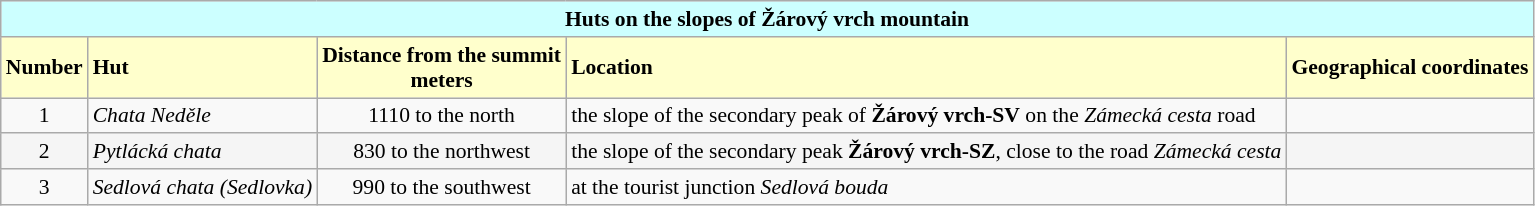<table class="wikitable" style="font-size:90%">
<tr>
<td colspan="5" align="center" bgcolor="#CCFFFF"> <strong>Huts on the slopes of Žárový vrch mountain</strong></td>
</tr>
<tr bgcolor="#FFFFCC">
<td align="center"><strong>Number</strong></td>
<td><strong>Hut</strong></td>
<td align="center"><strong>Distance from the summit</strong><br><strong>meters</strong></td>
<td><strong>Location</strong></td>
<td align="center"><strong>Geographical coordinates</strong></td>
</tr>
<tr>
<td align="center">1</td>
<td><em>Chata Neděle</em></td>
<td align="center">1110 to the north</td>
<td>the slope of the secondary peak of <strong>Žárový vrch-SV</strong> on the <em>Zámecká cesta</em> road</td>
<td align="center"></td>
</tr>
<tr bgcolor="#F5F5F5">
<td align="center">2</td>
<td><em>Pytlácká chata</em></td>
<td align="center">830 to the northwest</td>
<td>the slope of the secondary peak <strong>Žárový vrch-SZ</strong>, close to the road <em>Zámecká cesta</em></td>
<td align="center"></td>
</tr>
<tr>
<td align="center">3</td>
<td><em>Sedlová chata (Sedlovka)</em></td>
<td align="center">990 to the southwest</td>
<td>at the tourist junction <em>Sedlová bouda</em></td>
<td align="center"></td>
</tr>
</table>
